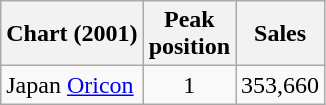<table class="wikitable">
<tr>
<th>Chart (2001)</th>
<th>Peak<br>position</th>
<th>Sales</th>
</tr>
<tr>
<td>Japan <a href='#'>Oricon</a></td>
<td align="center">1</td>
<td align="center">353,660</td>
</tr>
</table>
